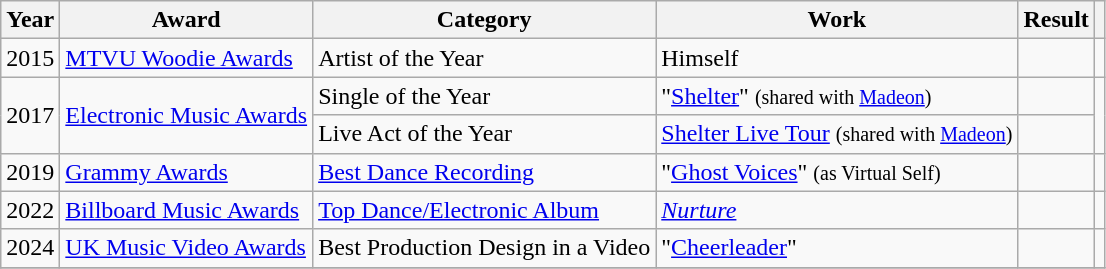<table class="wikitable sortable">
<tr style="text-align:center;">
<th>Year</th>
<th>Award</th>
<th>Category</th>
<th>Work</th>
<th>Result</th>
<th class="unsortable"></th>
</tr>
<tr>
<td>2015</td>
<td><a href='#'>MTVU Woodie Awards</a></td>
<td>Artist of the Year</td>
<td>Himself</td>
<td></td>
<td align="center"></td>
</tr>
<tr>
<td rowspan="2">2017</td>
<td rowspan="2"><a href='#'>Electronic Music Awards</a></td>
<td>Single of the Year</td>
<td>"<a href='#'>Shelter</a>" <small>(shared with <a href='#'>Madeon</a>)</small></td>
<td></td>
<td rowspan="2" style="text-align:center;"></td>
</tr>
<tr>
<td>Live Act of the Year</td>
<td><a href='#'>Shelter Live Tour</a> <small>(shared with <a href='#'>Madeon</a>)</small></td>
<td></td>
</tr>
<tr>
<td>2019</td>
<td><a href='#'>Grammy Awards</a></td>
<td><a href='#'>Best Dance Recording</a></td>
<td>"<a href='#'>Ghost Voices</a>" <small>(as Virtual Self)</small></td>
<td></td>
<td style="text-align:center;"></td>
</tr>
<tr>
<td>2022</td>
<td><a href='#'>Billboard Music Awards</a></td>
<td><a href='#'>Top Dance/Electronic Album</a></td>
<td><em><a href='#'>Nurture</a></em></td>
<td></td>
<td align="center"></td>
</tr>
<tr>
<td>2024</td>
<td><a href='#'>UK Music Video Awards</a></td>
<td>Best Production Design in a Video</td>
<td>"<a href='#'>Cheerleader</a>"</td>
<td></td>
<td align="center" rowspan="1"></td>
</tr>
<tr>
</tr>
</table>
